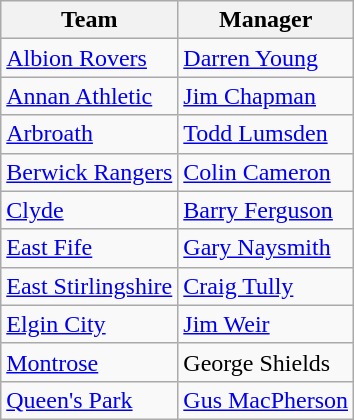<table class="wikitable">
<tr>
<th>Team</th>
<th>Manager</th>
</tr>
<tr>
<td><a href='#'>Albion Rovers</a></td>
<td> <a href='#'>Darren Young</a></td>
</tr>
<tr>
<td><a href='#'>Annan Athletic</a></td>
<td> <a href='#'>Jim Chapman</a></td>
</tr>
<tr>
<td><a href='#'>Arbroath</a></td>
<td> <a href='#'>Todd Lumsden</a></td>
</tr>
<tr>
<td><a href='#'>Berwick Rangers</a></td>
<td> <a href='#'>Colin Cameron</a></td>
</tr>
<tr>
<td><a href='#'>Clyde</a></td>
<td> <a href='#'>Barry Ferguson</a></td>
</tr>
<tr>
<td><a href='#'>East Fife</a></td>
<td> <a href='#'>Gary Naysmith</a></td>
</tr>
<tr>
<td><a href='#'>East Stirlingshire</a></td>
<td> <a href='#'>Craig Tully</a></td>
</tr>
<tr>
<td><a href='#'>Elgin City</a></td>
<td> <a href='#'>Jim Weir</a></td>
</tr>
<tr>
<td><a href='#'>Montrose</a></td>
<td> George Shields</td>
</tr>
<tr>
<td><a href='#'>Queen's Park</a></td>
<td> <a href='#'>Gus MacPherson</a></td>
</tr>
</table>
